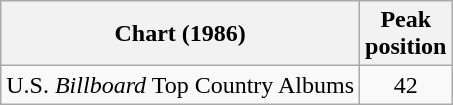<table class="wikitable">
<tr>
<th>Chart (1986)</th>
<th>Peak<br>position</th>
</tr>
<tr>
<td>U.S. <em>Billboard</em> Top Country Albums</td>
<td align="center">42</td>
</tr>
</table>
